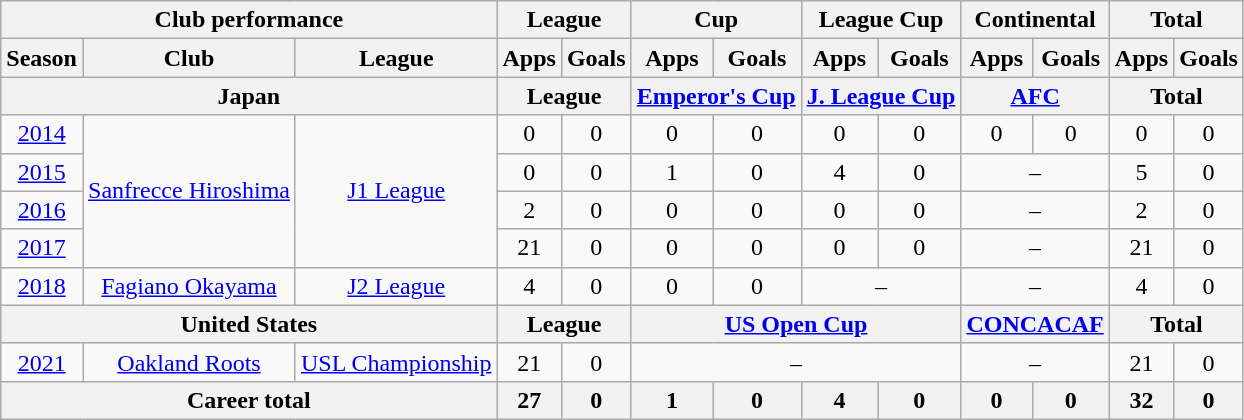<table class="wikitable" style="text-align:center">
<tr>
<th colspan=3>Club performance</th>
<th colspan=2>League</th>
<th colspan=2>Cup</th>
<th colspan=2>League Cup</th>
<th colspan=2>Continental</th>
<th colspan=2>Total</th>
</tr>
<tr>
<th>Season</th>
<th>Club</th>
<th>League</th>
<th>Apps</th>
<th>Goals</th>
<th>Apps</th>
<th>Goals</th>
<th>Apps</th>
<th>Goals</th>
<th>Apps</th>
<th>Goals</th>
<th>Apps</th>
<th>Goals</th>
</tr>
<tr>
<th colspan=3>Japan</th>
<th colspan=2>League</th>
<th colspan=2><a href='#'>Emperor's Cup</a></th>
<th colspan=2><a href='#'>J. League Cup</a></th>
<th colspan=2><a href='#'>AFC</a></th>
<th colspan=2>Total</th>
</tr>
<tr>
<td><a href='#'>2014</a></td>
<td rowspan="4"><a href='#'>Sanfrecce Hiroshima</a></td>
<td rowspan="4"><a href='#'>J1 League</a></td>
<td>0</td>
<td>0</td>
<td>0</td>
<td>0</td>
<td>0</td>
<td>0</td>
<td>0</td>
<td>0</td>
<td>0</td>
<td>0</td>
</tr>
<tr>
<td><a href='#'>2015</a></td>
<td>0</td>
<td>0</td>
<td>1</td>
<td>0</td>
<td>4</td>
<td>0</td>
<td colspan="2">–</td>
<td>5</td>
<td>0</td>
</tr>
<tr>
<td><a href='#'>2016</a></td>
<td>2</td>
<td>0</td>
<td>0</td>
<td>0</td>
<td>0</td>
<td>0</td>
<td colspan="2">–</td>
<td>2</td>
<td>0</td>
</tr>
<tr>
<td><a href='#'>2017</a></td>
<td>21</td>
<td>0</td>
<td>0</td>
<td>0</td>
<td>0</td>
<td>0</td>
<td colspan="2">–</td>
<td>21</td>
<td>0</td>
</tr>
<tr>
<td><a href='#'>2018</a></td>
<td><a href='#'>Fagiano Okayama</a></td>
<td><a href='#'>J2 League</a></td>
<td>4</td>
<td>0</td>
<td>0</td>
<td>0</td>
<td colspan="2">–</td>
<td colspan="2">–</td>
<td>4</td>
<td>0</td>
</tr>
<tr>
<th colspan=3>United States</th>
<th colspan=2>League</th>
<th colspan=4><a href='#'>US Open Cup</a></th>
<th colspan=2><a href='#'>CONCACAF</a></th>
<th colspan=2>Total</th>
</tr>
<tr>
<td><a href='#'>2021</a></td>
<td><a href='#'>Oakland Roots</a></td>
<td><a href='#'>USL Championship</a></td>
<td>21</td>
<td>0</td>
<td colspan="4">–</td>
<td colspan="2">–</td>
<td>21</td>
<td>0</td>
</tr>
<tr>
<th colspan=3>Career total</th>
<th>27</th>
<th>0</th>
<th>1</th>
<th>0</th>
<th>4</th>
<th>0</th>
<th>0</th>
<th>0</th>
<th>32</th>
<th>0</th>
</tr>
</table>
